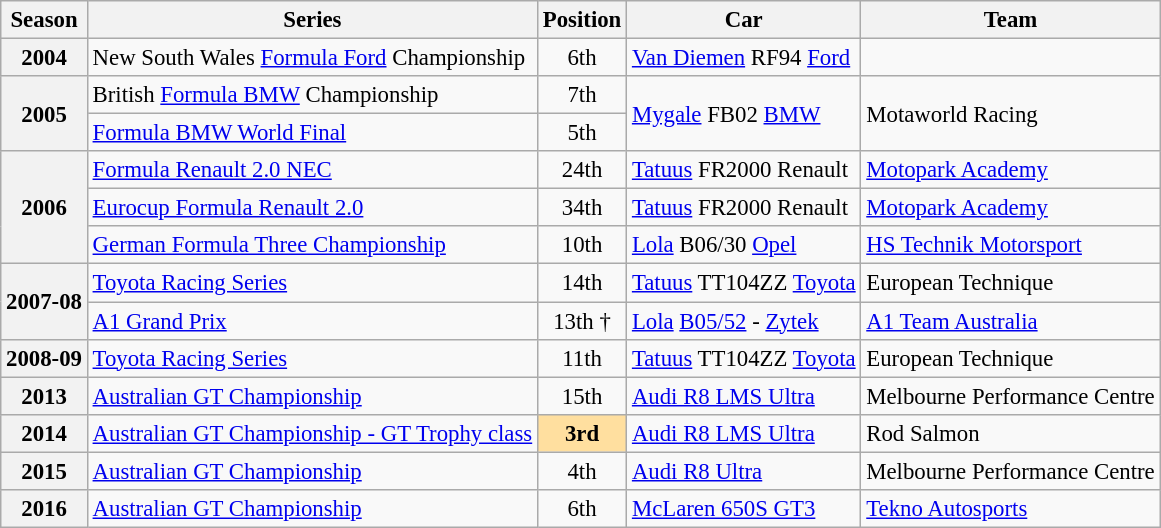<table class="wikitable" style="font-size: 95%;">
<tr>
<th>Season</th>
<th>Series</th>
<th>Position</th>
<th>Car</th>
<th>Team</th>
</tr>
<tr>
<th>2004</th>
<td>New South Wales <a href='#'>Formula Ford</a> Championship</td>
<td align="center">6th</td>
<td><a href='#'>Van Diemen</a> RF94 <a href='#'>Ford</a></td>
<td></td>
</tr>
<tr>
<th rowspan=2>2005</th>
<td>British <a href='#'>Formula BMW</a> Championship</td>
<td align="center">7th</td>
<td rowspan=2><a href='#'>Mygale</a> FB02 <a href='#'>BMW</a></td>
<td rowspan=2>Motaworld Racing</td>
</tr>
<tr>
<td><a href='#'>Formula BMW World Final</a></td>
<td align="center">5th</td>
</tr>
<tr>
<th rowspan=3>2006</th>
<td><a href='#'>Formula Renault 2.0 NEC</a></td>
<td align="center">24th</td>
<td><a href='#'>Tatuus</a> FR2000 Renault</td>
<td><a href='#'>Motopark Academy</a></td>
</tr>
<tr>
<td><a href='#'>Eurocup Formula Renault 2.0</a></td>
<td align="center">34th</td>
<td><a href='#'>Tatuus</a> FR2000 Renault</td>
<td><a href='#'>Motopark Academy</a></td>
</tr>
<tr>
<td><a href='#'>German Formula Three Championship</a></td>
<td align="center">10th</td>
<td><a href='#'>Lola</a> B06/30 <a href='#'>Opel</a></td>
<td><a href='#'>HS Technik Motorsport</a></td>
</tr>
<tr>
<th rowspan=2>2007-08</th>
<td><a href='#'>Toyota Racing Series</a></td>
<td align="center">14th</td>
<td><a href='#'>Tatuus</a> TT104ZZ <a href='#'>Toyota</a></td>
<td>European Technique</td>
</tr>
<tr>
<td><a href='#'>A1 Grand Prix</a></td>
<td align="center">13th †</td>
<td><a href='#'>Lola</a> <a href='#'>B05/52</a> - <a href='#'>Zytek</a></td>
<td><a href='#'>A1 Team Australia</a></td>
</tr>
<tr>
<th>2008-09</th>
<td><a href='#'>Toyota Racing Series</a></td>
<td align="center">11th</td>
<td><a href='#'>Tatuus</a> TT104ZZ <a href='#'>Toyota</a></td>
<td>European Technique</td>
</tr>
<tr>
<th>2013</th>
<td><a href='#'>Australian GT Championship</a></td>
<td align="center">15th</td>
<td><a href='#'>Audi R8 LMS Ultra</a></td>
<td>Melbourne Performance Centre</td>
</tr>
<tr>
<th>2014</th>
<td><a href='#'>Australian GT Championship - GT Trophy class</a></td>
<td align="center" style="background:#ffdf9f;"><strong>3rd</strong></td>
<td><a href='#'>Audi R8 LMS Ultra</a></td>
<td>Rod Salmon</td>
</tr>
<tr>
<th>2015</th>
<td><a href='#'>Australian GT Championship</a></td>
<td align="center">4th</td>
<td><a href='#'>Audi R8 Ultra</a></td>
<td>Melbourne Performance Centre</td>
</tr>
<tr>
<th>2016</th>
<td><a href='#'>Australian GT Championship</a></td>
<td align="center">6th</td>
<td><a href='#'>McLaren 650S GT3</a></td>
<td><a href='#'>Tekno Autosports</a></td>
</tr>
</table>
